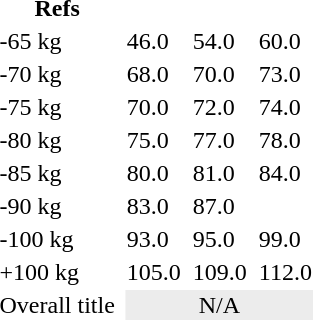<table>
<tr>
<th>Refs</th>
</tr>
<tr>
<td>-65 kg</td>
<td></td>
<td>46.0</td>
<td></td>
<td>54.0</td>
<td></td>
<td>60.0</td>
<td align=center></td>
</tr>
<tr>
<td>-70 kg</td>
<td></td>
<td>68.0</td>
<td></td>
<td>70.0</td>
<td></td>
<td>73.0</td>
<td align=center></td>
</tr>
<tr>
<td>-75 kg</td>
<td></td>
<td>70.0</td>
<td></td>
<td>72.0</td>
<td></td>
<td>74.0</td>
<td align=center></td>
</tr>
<tr>
<td>-80 kg</td>
<td></td>
<td>75.0</td>
<td></td>
<td>77.0</td>
<td></td>
<td>78.0</td>
<td align=center></td>
</tr>
<tr>
<td>-85 kg</td>
<td></td>
<td>80.0</td>
<td></td>
<td>81.0</td>
<td></td>
<td>84.0</td>
<td align=center></td>
</tr>
<tr>
<td>-90 kg</td>
<td></td>
<td>83.0 </td>
<td></td>
<td>87.0</td>
<td></td>
<td></td>
<td align=center></td>
</tr>
<tr>
<td>-100 kg</td>
<td></td>
<td>93.0</td>
<td></td>
<td>95.0</td>
<td></td>
<td>99.0</td>
<td align=center></td>
</tr>
<tr>
<td>+100 kg</td>
<td></td>
<td>105.0</td>
<td></td>
<td>109.0</td>
<td></td>
<td>112.0</td>
<td align=center></td>
</tr>
<tr>
<td>Overall title</td>
<td></td>
<td colspan=5 align=center style="background-color:#ececec;">N/A</td>
<td align=center></td>
</tr>
</table>
